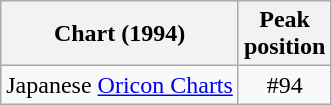<table class="wikitable sortable">
<tr>
<th scope="col">Chart (1994)</th>
<th scope="col">Peak <br>position</th>
</tr>
<tr>
<td>Japanese <a href='#'>Oricon Charts</a></td>
<td style="text-align:center;">#94</td>
</tr>
</table>
